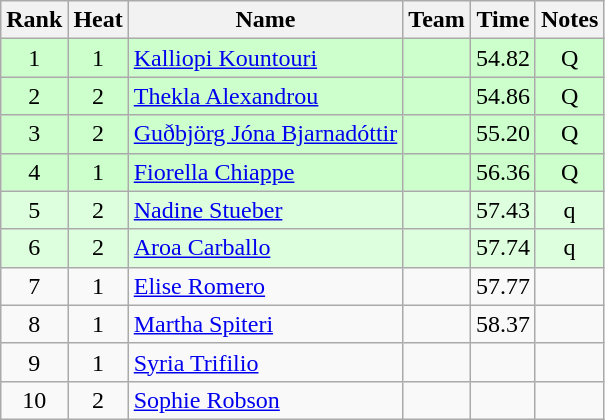<table class="wikitable sortable" style="text-align:center">
<tr>
<th>Rank</th>
<th>Heat</th>
<th>Name</th>
<th>Team</th>
<th>Time</th>
<th>Notes</th>
</tr>
<tr bgcolor=ccffcc>
<td>1</td>
<td>1</td>
<td align="left"><a href='#'>Kalliopi Kountouri</a></td>
<td align=left></td>
<td>54.82</td>
<td>Q</td>
</tr>
<tr bgcolor=ccffcc>
<td>2</td>
<td>2</td>
<td align="left"><a href='#'>Thekla Alexandrou</a></td>
<td align=left></td>
<td>54.86</td>
<td>Q</td>
</tr>
<tr bgcolor=ccffcc>
<td>3</td>
<td>2</td>
<td align="left"><a href='#'>Guðbjörg Jóna Bjarnadóttir</a></td>
<td align=left></td>
<td>55.20</td>
<td>Q</td>
</tr>
<tr bgcolor=ccffcc>
<td>4</td>
<td>1</td>
<td align="left"><a href='#'>Fiorella Chiappe</a></td>
<td align=left></td>
<td>56.36</td>
<td>Q</td>
</tr>
<tr bgcolor=ddffdd>
<td>5</td>
<td>2</td>
<td align="left"><a href='#'>Nadine Stueber</a></td>
<td align=left></td>
<td>57.43</td>
<td>q</td>
</tr>
<tr bgcolor=ddffdd>
<td>6</td>
<td>2</td>
<td align="left"><a href='#'>Aroa Carballo</a></td>
<td align=left></td>
<td>57.74</td>
<td>q</td>
</tr>
<tr>
<td>7</td>
<td>1</td>
<td align="left"><a href='#'>Elise Romero</a></td>
<td align=left></td>
<td>57.77</td>
<td></td>
</tr>
<tr>
<td>8</td>
<td>1</td>
<td align="left"><a href='#'>Martha Spiteri</a></td>
<td align=left></td>
<td>58.37</td>
<td></td>
</tr>
<tr>
<td>9</td>
<td>1</td>
<td align="left"><a href='#'>Syria Trifilio</a></td>
<td align=left></td>
<td></td>
<td></td>
</tr>
<tr>
<td>10</td>
<td>2</td>
<td align="left"><a href='#'>Sophie Robson</a></td>
<td align=left></td>
<td></td>
<td></td>
</tr>
</table>
